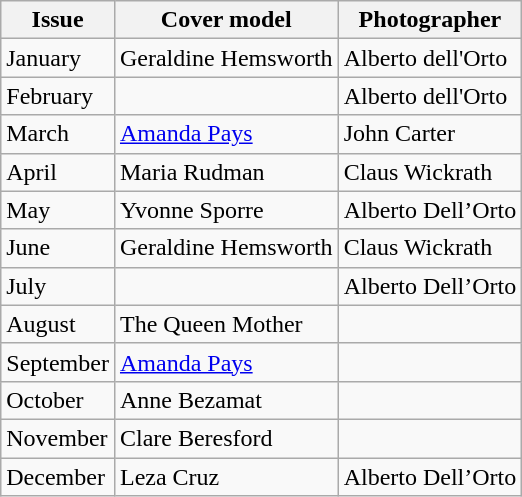<table class="sortable wikitable">
<tr>
<th>Issue</th>
<th>Cover model</th>
<th>Photographer</th>
</tr>
<tr>
<td>January</td>
<td>Geraldine Hemsworth</td>
<td>Alberto dell'Orto</td>
</tr>
<tr>
<td>February</td>
<td></td>
<td>Alberto dell'Orto</td>
</tr>
<tr>
<td>March</td>
<td><a href='#'>Amanda Pays</a></td>
<td>John Carter</td>
</tr>
<tr>
<td>April</td>
<td>Maria Rudman</td>
<td>Claus Wickrath</td>
</tr>
<tr>
<td>May</td>
<td>Yvonne Sporre</td>
<td>Alberto Dell’Orto</td>
</tr>
<tr>
<td>June</td>
<td>Geraldine Hemsworth</td>
<td>Claus Wickrath</td>
</tr>
<tr>
<td>July</td>
<td></td>
<td>Alberto Dell’Orto</td>
</tr>
<tr>
<td>August</td>
<td>The Queen Mother</td>
<td></td>
</tr>
<tr>
<td>September</td>
<td><a href='#'>Amanda Pays</a></td>
<td></td>
</tr>
<tr>
<td>October</td>
<td>Anne Bezamat</td>
<td></td>
</tr>
<tr>
<td>November</td>
<td>Clare Beresford</td>
<td></td>
</tr>
<tr>
<td>December</td>
<td>Leza Cruz</td>
<td>Alberto Dell’Orto</td>
</tr>
</table>
